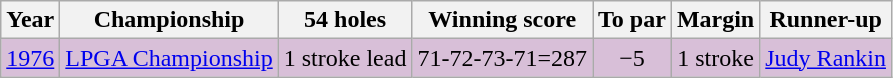<table class=wikitable style="text-align:center">
<tr>
<th>Year</th>
<th>Championship</th>
<th>54 holes</th>
<th>Winning score</th>
<th>To par</th>
<th>Margin</th>
<th>Runner-up</th>
</tr>
<tr style="background:#D8BFD8;">
<td><a href='#'>1976</a></td>
<td><a href='#'>LPGA Championship</a></td>
<td>1 stroke lead</td>
<td>71-72-73-71=287</td>
<td>−5</td>
<td align=center>1 stroke</td>
<td> <a href='#'>Judy Rankin</a></td>
</tr>
</table>
